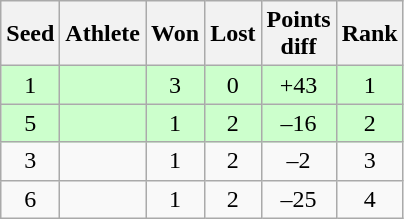<table class="wikitable">
<tr>
<th>Seed</th>
<th>Athlete</th>
<th>Won</th>
<th>Lost</th>
<th>Points<br>diff</th>
<th>Rank</th>
</tr>
<tr bgcolor="#ccffcc">
<td align="center">1</td>
<td><strong> </strong></td>
<td align="center">3</td>
<td align="center">0</td>
<td align="center">+43</td>
<td align="center">1</td>
</tr>
<tr bgcolor="#ccffcc">
<td align="center">5</td>
<td><strong></strong></td>
<td align="center">1</td>
<td align="center">2</td>
<td align="center">–16</td>
<td align="center">2</td>
</tr>
<tr>
<td align="center">3</td>
<td></td>
<td align="center">1</td>
<td align="center">2</td>
<td align="center">–2</td>
<td align="center">3</td>
</tr>
<tr>
<td align="center">6</td>
<td></td>
<td align="center">1</td>
<td align="center">2</td>
<td align="center">–25</td>
<td align="center">4</td>
</tr>
</table>
